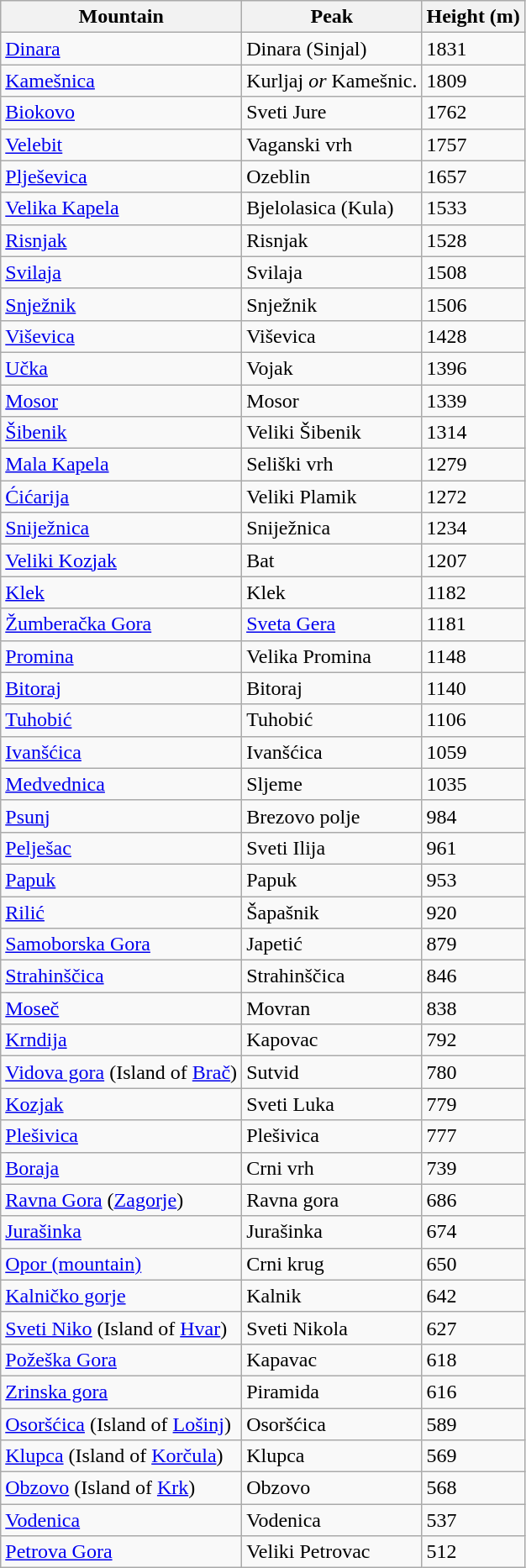<table class="wikitable">
<tr>
<th>Mountain</th>
<th>Peak</th>
<th>Height (m)</th>
</tr>
<tr>
<td><a href='#'>Dinara</a></td>
<td>Dinara (Sinjal)</td>
<td>1831</td>
</tr>
<tr>
<td><a href='#'>Kamešnica</a></td>
<td>Kurljaj <em>or</em> Kamešnic. </td>
<td>1809</td>
</tr>
<tr>
<td><a href='#'>Biokovo</a></td>
<td>Sveti Jure</td>
<td>1762</td>
</tr>
<tr>
<td><a href='#'>Velebit</a></td>
<td>Vaganski vrh</td>
<td>1757</td>
</tr>
<tr>
<td><a href='#'>Plješevica</a></td>
<td>Ozeblin</td>
<td>1657</td>
</tr>
<tr>
<td><a href='#'>Velika Kapela</a></td>
<td>Bjelolasica (Kula)</td>
<td>1533</td>
</tr>
<tr>
<td><a href='#'>Risnjak</a></td>
<td>Risnjak</td>
<td>1528</td>
</tr>
<tr>
<td><a href='#'>Svilaja</a></td>
<td>Svilaja</td>
<td>1508</td>
</tr>
<tr>
<td><a href='#'>Snježnik</a></td>
<td>Snježnik</td>
<td>1506</td>
</tr>
<tr>
<td><a href='#'>Viševica</a></td>
<td>Viševica</td>
<td>1428</td>
</tr>
<tr>
<td><a href='#'>Učka</a></td>
<td>Vojak</td>
<td>1396</td>
</tr>
<tr>
<td><a href='#'>Mosor</a></td>
<td>Mosor</td>
<td>1339</td>
</tr>
<tr>
<td><a href='#'>Šibenik</a></td>
<td>Veliki Šibenik</td>
<td>1314</td>
</tr>
<tr>
<td><a href='#'>Mala Kapela</a></td>
<td>Seliški vrh</td>
<td>1279</td>
</tr>
<tr>
<td><a href='#'>Ćićarija</a></td>
<td>Veliki Plamik</td>
<td>1272</td>
</tr>
<tr>
<td><a href='#'>Sniježnica</a></td>
<td>Sniježnica</td>
<td>1234</td>
</tr>
<tr>
<td><a href='#'>Veliki Kozjak</a></td>
<td>Bat</td>
<td>1207</td>
</tr>
<tr>
<td><a href='#'>Klek</a></td>
<td>Klek</td>
<td>1182</td>
</tr>
<tr>
<td><a href='#'>Žumberačka Gora</a></td>
<td><a href='#'>Sveta Gera</a></td>
<td>1181</td>
</tr>
<tr>
<td><a href='#'>Promina</a></td>
<td>Velika Promina</td>
<td>1148</td>
</tr>
<tr>
<td><a href='#'>Bitoraj</a></td>
<td>Bitoraj</td>
<td>1140</td>
</tr>
<tr>
<td><a href='#'>Tuhobić</a></td>
<td>Tuhobić</td>
<td>1106</td>
</tr>
<tr>
<td><a href='#'>Ivanšćica</a></td>
<td>Ivanšćica</td>
<td>1059</td>
</tr>
<tr>
<td><a href='#'>Medvednica</a></td>
<td>Sljeme</td>
<td>1035</td>
</tr>
<tr>
<td><a href='#'>Psunj</a></td>
<td>Brezovo polje</td>
<td>984</td>
</tr>
<tr>
<td><a href='#'>Pelješac</a></td>
<td>Sveti Ilija</td>
<td>961</td>
</tr>
<tr>
<td><a href='#'>Papuk</a></td>
<td>Papuk</td>
<td>953</td>
</tr>
<tr>
<td><a href='#'>Rilić</a></td>
<td>Šapašnik</td>
<td>920</td>
</tr>
<tr>
<td><a href='#'>Samoborska Gora</a></td>
<td>Japetić</td>
<td>879</td>
</tr>
<tr>
<td><a href='#'>Strahinščica</a></td>
<td>Strahinščica</td>
<td>846</td>
</tr>
<tr>
<td><a href='#'>Moseč</a></td>
<td>Movran</td>
<td>838</td>
</tr>
<tr>
<td><a href='#'>Krndija</a></td>
<td>Kapovac</td>
<td>792</td>
</tr>
<tr>
<td><a href='#'>Vidova gora</a> (Island of <a href='#'>Brač</a>)</td>
<td>Sutvid</td>
<td>780</td>
</tr>
<tr>
<td><a href='#'>Kozjak</a></td>
<td>Sveti Luka</td>
<td>779</td>
</tr>
<tr>
<td><a href='#'>Plešivica</a></td>
<td>Plešivica</td>
<td>777</td>
</tr>
<tr>
<td><a href='#'>Boraja</a></td>
<td>Crni vrh</td>
<td>739</td>
</tr>
<tr>
<td><a href='#'>Ravna Gora</a> (<a href='#'>Zagorje</a>)</td>
<td>Ravna gora</td>
<td>686</td>
</tr>
<tr>
<td><a href='#'>Jurašinka</a></td>
<td>Jurašinka</td>
<td>674</td>
</tr>
<tr>
<td><a href='#'>Opor (mountain)</a></td>
<td>Crni krug</td>
<td>650</td>
</tr>
<tr>
<td><a href='#'>Kalničko gorje</a></td>
<td>Kalnik</td>
<td>642</td>
</tr>
<tr>
<td><a href='#'>Sveti Niko</a> (Island of <a href='#'>Hvar</a>)</td>
<td>Sveti Nikola</td>
<td>627</td>
</tr>
<tr>
<td><a href='#'>Požeška Gora</a></td>
<td>Kapavac</td>
<td>618</td>
</tr>
<tr>
<td><a href='#'>Zrinska gora</a></td>
<td>Piramida</td>
<td>616</td>
</tr>
<tr>
<td><a href='#'>Osoršćica</a> (Island of <a href='#'>Lošinj</a>)</td>
<td>Osoršćica</td>
<td>589</td>
</tr>
<tr>
<td><a href='#'>Klupca</a> (Island of <a href='#'>Korčula</a>)</td>
<td>Klupca</td>
<td>569</td>
</tr>
<tr>
<td><a href='#'>Obzovo</a> (Island of <a href='#'>Krk</a>)</td>
<td>Obzovo</td>
<td>568</td>
</tr>
<tr>
<td><a href='#'>Vodenica</a></td>
<td>Vodenica</td>
<td>537</td>
</tr>
<tr>
<td><a href='#'>Petrova Gora</a></td>
<td>Veliki Petrovac</td>
<td>512</td>
</tr>
</table>
